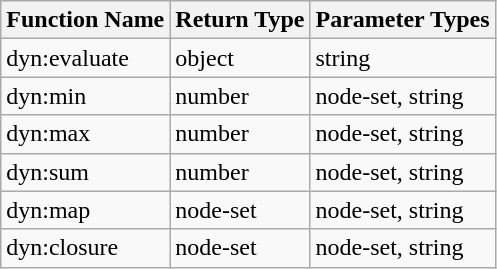<table class="wikitable">
<tr>
<th>Function Name</th>
<th>Return Type</th>
<th>Parameter Types</th>
</tr>
<tr>
<td>dyn:evaluate</td>
<td>object</td>
<td>string</td>
</tr>
<tr>
<td>dyn:min</td>
<td>number</td>
<td>node-set, string</td>
</tr>
<tr>
<td>dyn:max</td>
<td>number</td>
<td>node-set, string</td>
</tr>
<tr>
<td>dyn:sum</td>
<td>number</td>
<td>node-set, string</td>
</tr>
<tr>
<td>dyn:map</td>
<td>node-set</td>
<td>node-set, string</td>
</tr>
<tr>
<td>dyn:closure</td>
<td>node-set</td>
<td>node-set, string</td>
</tr>
</table>
